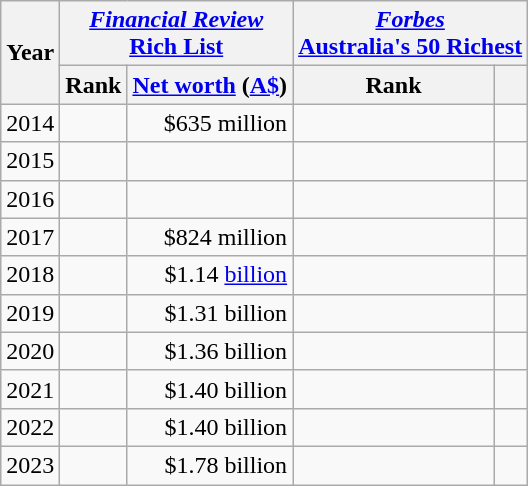<table class="wikitable">
<tr>
<th rowspan=2>Year</th>
<th colspan=2><em><a href='#'>Financial Review</a></em><br><a href='#'>Rich List</a></th>
<th colspan=2><em><a href='#'>Forbes</a></em><br><a href='#'>Australia's 50 Richest</a></th>
</tr>
<tr>
<th>Rank</th>
<th><a href='#'>Net worth</a> (<a href='#'>A$</a>)</th>
<th>Rank</th>
<th></th>
</tr>
<tr>
<td>2014</td>
<td align="center"></td>
<td align="right">$635 million</td>
<td align="center"></td>
<td align="right"></td>
</tr>
<tr>
<td>2015</td>
<td align="center"></td>
<td align="right"></td>
<td align="center"></td>
<td align="right"></td>
</tr>
<tr>
<td>2016</td>
<td align="center"></td>
<td align="right"></td>
<td align="center"></td>
<td align="right"></td>
</tr>
<tr>
<td>2017</td>
<td align="center"></td>
<td align="right">$824 million</td>
<td align="center"></td>
<td align="right"></td>
</tr>
<tr>
<td>2018</td>
<td align="center"></td>
<td align="right">$1.14 <a href='#'>billion</a> </td>
<td align="center"></td>
<td align="right"></td>
</tr>
<tr>
<td>2019</td>
<td align="center"></td>
<td align="right">$1.31 billion </td>
<td align="center"></td>
<td align="right"></td>
</tr>
<tr>
<td>2020</td>
<td align="center"></td>
<td align="right">$1.36 billion </td>
<td align="center"></td>
<td align="right"></td>
</tr>
<tr>
<td>2021</td>
<td align="center"></td>
<td align="right">$1.40 billion </td>
<td align="center"></td>
<td align="right"></td>
</tr>
<tr>
<td>2022</td>
<td align="center"></td>
<td align="right">$1.40 billion </td>
<td align="center"></td>
<td align="right"></td>
</tr>
<tr>
<td>2023</td>
<td align="center"></td>
<td align="right">$1.78 billion </td>
<td align="center"></td>
<td align="right"></td>
</tr>
</table>
